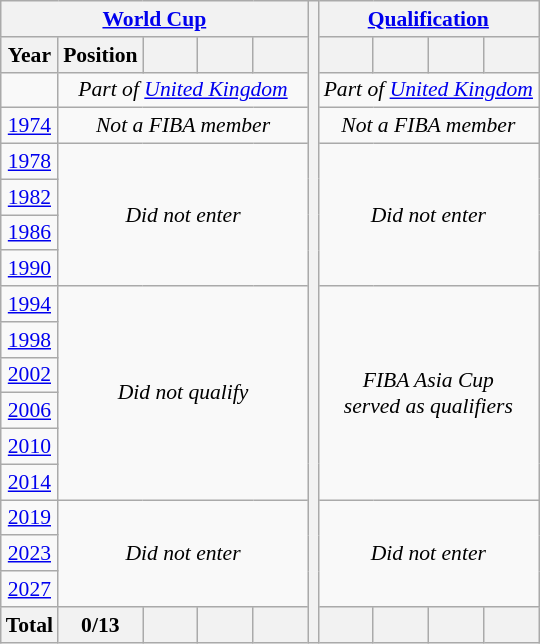<table class="wikitable" style="text-align: center;font-size:90%;">
<tr>
<th colspan=5><a href='#'>World Cup</a></th>
<th rowspan=18></th>
<th colspan=4><a href='#'>Qualification</a></th>
</tr>
<tr>
<th>Year</th>
<th>Position</th>
<th width=30></th>
<th width=30></th>
<th width=30></th>
<th width=30></th>
<th width=30></th>
<th width=30></th>
<th width=30></th>
</tr>
<tr>
<td></td>
<td colspan=4><em>Part of <a href='#'>United Kingdom</a></em></td>
<td colspan=4><em>Part of <a href='#'>United Kingdom</a></em></td>
</tr>
<tr>
<td> <a href='#'>1974</a></td>
<td colspan=4><em>Not a FIBA member</em></td>
<td colspan=4><em>Not a FIBA member</em></td>
</tr>
<tr>
<td> <a href='#'>1978</a></td>
<td colspan=4 rowspan=4><em>Did not enter</em></td>
<td colspan=4 rowspan=4><em>Did not enter</em></td>
</tr>
<tr>
<td> <a href='#'>1982</a></td>
</tr>
<tr>
<td> <a href='#'>1986</a></td>
</tr>
<tr>
<td> <a href='#'>1990</a></td>
</tr>
<tr>
<td> <a href='#'>1994</a></td>
<td colspan=4 rowspan=6><em>Did not qualify</em></td>
<td colspan=4 rowspan=6><em>FIBA Asia Cup<br>served as qualifiers</em></td>
</tr>
<tr>
<td> <a href='#'>1998</a></td>
</tr>
<tr>
<td> <a href='#'>2002</a></td>
</tr>
<tr>
<td> <a href='#'>2006</a></td>
</tr>
<tr>
<td> <a href='#'>2010</a></td>
</tr>
<tr>
<td> <a href='#'>2014</a></td>
</tr>
<tr>
<td> <a href='#'>2019</a></td>
<td colspan=4 rowspan=3><em>Did not enter</em></td>
<td colspan=4 rowspan=3><em>Did not enter</em></td>
</tr>
<tr>
<td> <a href='#'>2023</a></td>
</tr>
<tr>
<td> <a href='#'>2027</a></td>
</tr>
<tr>
<th>Total</th>
<th>0/13</th>
<th></th>
<th></th>
<th></th>
<th></th>
<th></th>
<th></th>
<th></th>
</tr>
</table>
